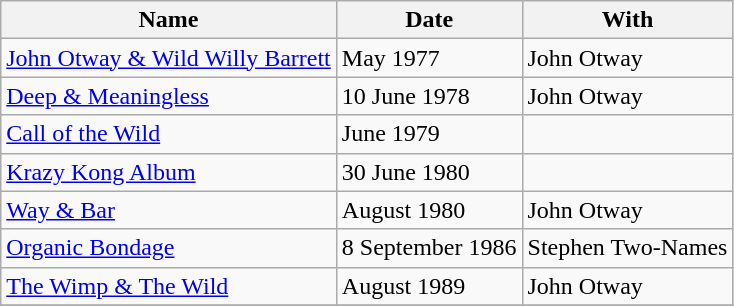<table class="wikitable">
<tr>
<th>Name</th>
<th>Date</th>
<th>With</th>
</tr>
<tr>
<td><a href='#'>John Otway & Wild Willy Barrett</a></td>
<td>May 1977</td>
<td>John Otway</td>
</tr>
<tr>
<td><a href='#'>Deep & Meaningless</a></td>
<td>10 June 1978</td>
<td>John Otway</td>
</tr>
<tr>
<td><a href='#'>Call of the Wild</a></td>
<td>June 1979</td>
<td></td>
</tr>
<tr>
<td><a href='#'>Krazy Kong Album</a></td>
<td>30 June 1980</td>
<td></td>
</tr>
<tr>
<td><a href='#'>Way & Bar</a></td>
<td>August 1980</td>
<td>John Otway</td>
</tr>
<tr>
<td><a href='#'>Organic Bondage</a></td>
<td>8 September 1986</td>
<td>Stephen Two-Names</td>
</tr>
<tr>
<td><a href='#'>The Wimp & The Wild</a></td>
<td>August 1989</td>
<td>John Otway</td>
</tr>
<tr>
</tr>
</table>
